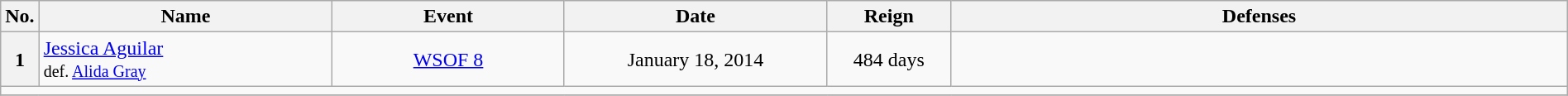<table class="wikitable" width=100%>
<tr>
<th width=1%>No.</th>
<th width=19%>Name</th>
<th width=15%>Event</th>
<th width=17%>Date</th>
<th width=8%>Reign</th>
<th width=40%>Defenses</th>
</tr>
<tr>
<th>1</th>
<td> <a href='#'>Jessica Aguilar</a><br><small>def. <a href='#'>Alida Gray</a></small></td>
<td align=center><a href='#'>WSOF 8</a><br></td>
<td align=center>January 18, 2014</td>
<td align=center>484 days</td>
<td><br><br>
</td>
</tr>
<tr>
<td align="center" colspan="6"></td>
</tr>
<tr>
</tr>
</table>
